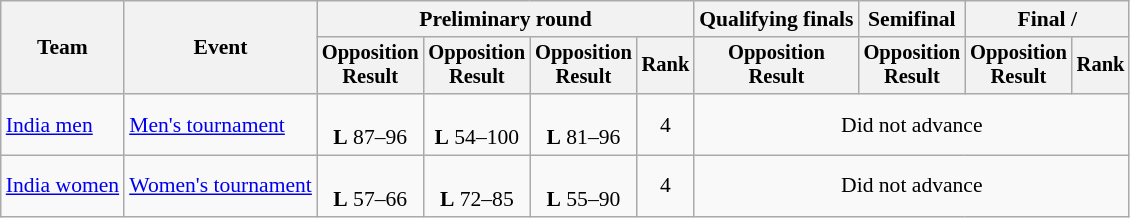<table class=wikitable style=font-size:90%;text-align:center;>
<tr>
<th rowspan=2>Team</th>
<th rowspan=2>Event</th>
<th colspan=4>Preliminary round</th>
<th>Qualifying finals</th>
<th>Semifinal</th>
<th colspan=2>Final / </th>
</tr>
<tr style=font-size:95%>
<th>Opposition<br>Result</th>
<th>Opposition<br>Result</th>
<th>Opposition<br>Result</th>
<th>Rank</th>
<th>Opposition<br>Result</th>
<th>Opposition<br>Result</th>
<th>Opposition<br>Result</th>
<th>Rank</th>
</tr>
<tr>
<td align=left><a href='#'>India men</a></td>
<td align=left><a href='#'>Men's tournament</a></td>
<td><br><strong>L</strong> 87–96</td>
<td><br><strong>L</strong> 54–100</td>
<td><br><strong>L</strong> 81–96</td>
<td>4</td>
<td colspan=4>Did not advance</td>
</tr>
<tr>
<td align=left><a href='#'>India women</a></td>
<td align=left><a href='#'>Women's tournament</a></td>
<td><br><strong>L</strong> 57–66</td>
<td><br><strong>L</strong> 72–85</td>
<td><br><strong>L</strong> 55–90</td>
<td>4</td>
<td colspan=4>Did not advance</td>
</tr>
</table>
